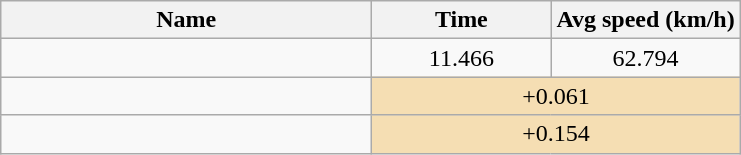<table class="wikitable" style="text-align:center;">
<tr>
<th style="width:15em">Name</th>
<th style="width:7em">Time</th>
<th>Avg speed (km/h)</th>
</tr>
<tr>
<td align=left></td>
<td>11.466</td>
<td>62.794</td>
</tr>
<tr>
<td align=left></td>
<td bgcolor=wheat colspan=2>+0.061</td>
</tr>
<tr>
<td align=left></td>
<td bgcolor=wheat colspan=2>+0.154</td>
</tr>
</table>
